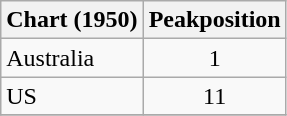<table class="wikitable">
<tr>
<th>Chart (1950)</th>
<th>Peakposition</th>
</tr>
<tr>
<td>Australia</td>
<td align="center">1</td>
</tr>
<tr>
<td>US</td>
<td align="center">11</td>
</tr>
<tr>
</tr>
</table>
